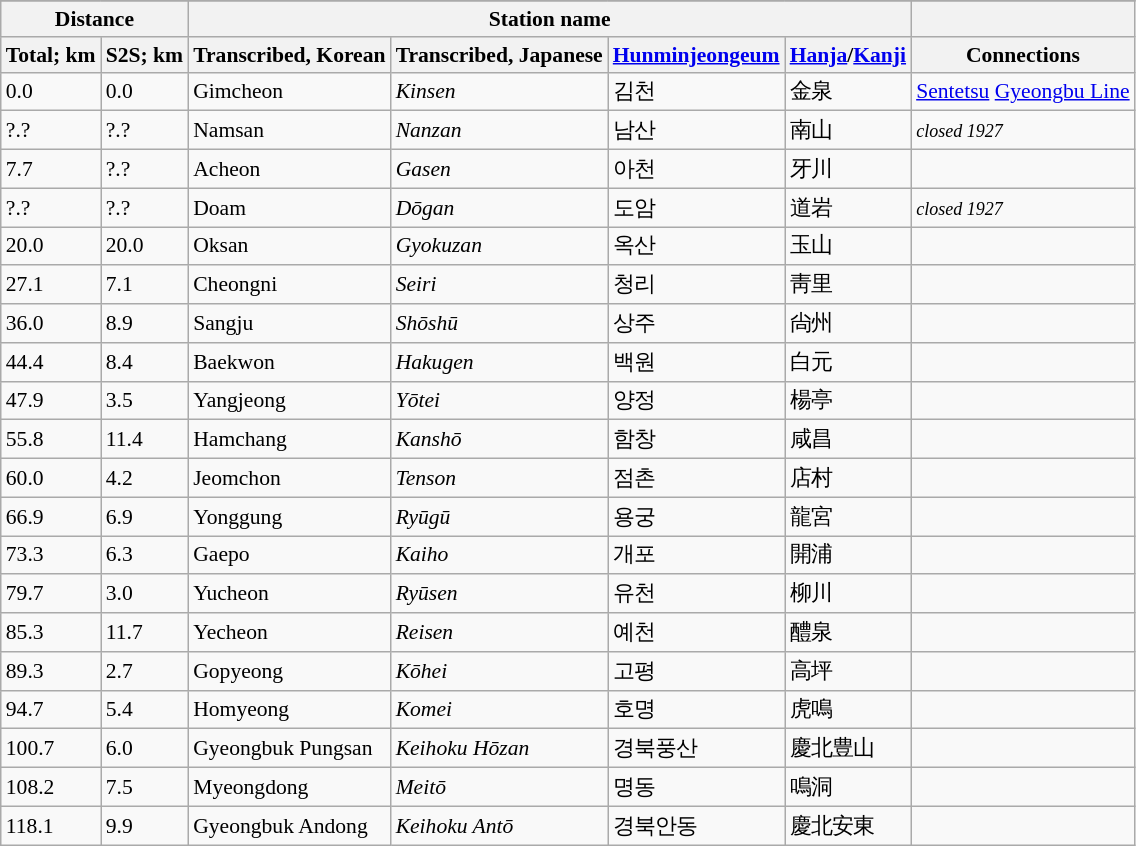<table class="wikitable" style="font-size:90%;">
<tr>
</tr>
<tr>
<th colspan="2">Distance</th>
<th colspan="4">Station name</th>
<th colspan="3"></th>
</tr>
<tr>
<th>Total; km</th>
<th>S2S; km</th>
<th>Transcribed, Korean</th>
<th>Transcribed, Japanese</th>
<th><a href='#'>Hunminjeongeum</a></th>
<th><a href='#'>Hanja</a>/<a href='#'>Kanji</a></th>
<th>Connections</th>
</tr>
<tr>
<td>0.0</td>
<td>0.0</td>
<td>Gimcheon</td>
<td><em>Kinsen</em></td>
<td>김천</td>
<td>金泉</td>
<td><a href='#'>Sentetsu</a> <a href='#'>Gyeongbu Line</a></td>
</tr>
<tr>
<td>?.?</td>
<td>?.?</td>
<td>Namsan</td>
<td><em>Nanzan</em></td>
<td>남산</td>
<td>南山</td>
<td><small><em>closed 1927</em></small></td>
</tr>
<tr>
<td>7.7</td>
<td>?.?</td>
<td>Acheon</td>
<td><em>Gasen</em></td>
<td>아천</td>
<td>牙川</td>
<td></td>
</tr>
<tr>
<td>?.?</td>
<td>?.?</td>
<td>Doam</td>
<td><em>Dōgan</em></td>
<td>도암</td>
<td>道岩</td>
<td><small><em>closed 1927</em></small></td>
</tr>
<tr>
<td>20.0</td>
<td>20.0</td>
<td>Oksan</td>
<td><em>Gyokuzan</em></td>
<td>옥산</td>
<td>玉山</td>
<td></td>
</tr>
<tr>
<td>27.1</td>
<td>7.1</td>
<td>Cheongni</td>
<td><em>Seiri</em></td>
<td>청리</td>
<td>靑里</td>
<td></td>
</tr>
<tr>
<td>36.0</td>
<td>8.9</td>
<td>Sangju</td>
<td><em>Shōshū</em></td>
<td>상주</td>
<td>尙州</td>
<td></td>
</tr>
<tr>
<td>44.4</td>
<td>8.4</td>
<td>Baekwon</td>
<td><em>Hakugen</em></td>
<td>백원</td>
<td>白元</td>
<td></td>
</tr>
<tr>
<td>47.9</td>
<td>3.5</td>
<td>Yangjeong</td>
<td><em>Yōtei</em></td>
<td>양정</td>
<td>楊亭</td>
<td></td>
</tr>
<tr>
<td>55.8</td>
<td>11.4</td>
<td>Hamchang</td>
<td><em>Kanshō</em></td>
<td>함창</td>
<td>咸昌</td>
<td></td>
</tr>
<tr>
<td>60.0</td>
<td>4.2</td>
<td>Jeomchon</td>
<td><em>Tenson</em></td>
<td>점촌</td>
<td>店村</td>
<td></td>
</tr>
<tr>
<td>66.9</td>
<td>6.9</td>
<td>Yonggung</td>
<td><em>Ryūgū</em></td>
<td>용궁</td>
<td>龍宮</td>
<td></td>
</tr>
<tr>
<td>73.3</td>
<td>6.3</td>
<td>Gaepo</td>
<td><em>Kaiho</em></td>
<td>개포</td>
<td>開浦</td>
<td></td>
</tr>
<tr>
<td>79.7</td>
<td>3.0</td>
<td>Yucheon</td>
<td><em>Ryūsen</em></td>
<td>유천</td>
<td>柳川</td>
<td></td>
</tr>
<tr>
<td>85.3</td>
<td>11.7</td>
<td>Yecheon</td>
<td><em>Reisen</em></td>
<td>예천</td>
<td>醴泉</td>
<td></td>
</tr>
<tr>
<td>89.3</td>
<td>2.7</td>
<td>Gopyeong</td>
<td><em>Kōhei</em></td>
<td>고평</td>
<td>高坪</td>
<td></td>
</tr>
<tr>
<td>94.7</td>
<td>5.4</td>
<td>Homyeong</td>
<td><em>Komei</em></td>
<td>호명</td>
<td>虎鳴</td>
<td></td>
</tr>
<tr>
<td>100.7</td>
<td>6.0</td>
<td>Gyeongbuk Pungsan</td>
<td><em>Keihoku Hōzan</em></td>
<td>경북풍산</td>
<td>慶北豊山</td>
<td></td>
</tr>
<tr>
<td>108.2</td>
<td>7.5</td>
<td>Myeongdong</td>
<td><em>Meitō</em></td>
<td>명동</td>
<td>鳴洞</td>
<td></td>
</tr>
<tr>
<td>118.1</td>
<td>9.9</td>
<td>Gyeongbuk Andong</td>
<td><em>Keihoku Antō</em></td>
<td>경북안동</td>
<td>慶北安東</td>
<td></td>
</tr>
</table>
